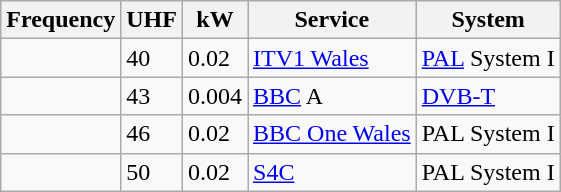<table class="wikitable sortable">
<tr>
<th>Frequency</th>
<th>UHF</th>
<th>kW</th>
<th>Service</th>
<th>System</th>
</tr>
<tr>
<td></td>
<td>40</td>
<td>0.02</td>
<td><a href='#'>ITV1 Wales</a></td>
<td><a href='#'>PAL</a> System I</td>
</tr>
<tr>
<td></td>
<td>43</td>
<td>0.004</td>
<td><a href='#'>BBC</a> A</td>
<td><a href='#'>DVB-T</a></td>
</tr>
<tr>
<td></td>
<td>46</td>
<td>0.02</td>
<td><a href='#'>BBC One Wales</a></td>
<td>PAL System I</td>
</tr>
<tr>
<td></td>
<td>50</td>
<td>0.02</td>
<td><a href='#'>S4C</a></td>
<td>PAL System I</td>
</tr>
</table>
